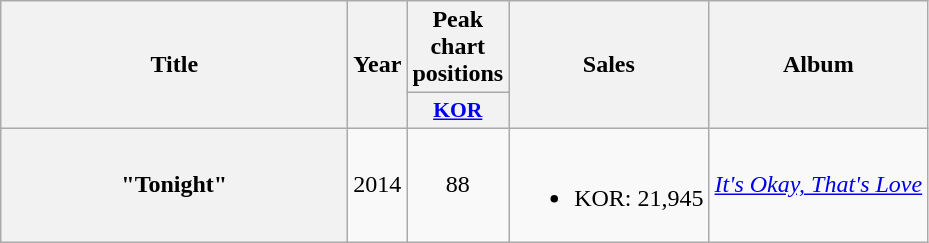<table class="wikitable plainrowheaders" style="text-align:center;" border="1">
<tr>
<th rowspan="2" scope="col" style="width:14em;">Title</th>
<th rowspan="2" scope="col">Year</th>
<th scope="col">Peak chart positions</th>
<th rowspan="2" scope="col">Sales</th>
<th rowspan="2" scope="col">Album</th>
</tr>
<tr>
<th scope="col" style="width:3em;font-size:90%;"><a href='#'>KOR</a><br></th>
</tr>
<tr>
<th scope="row">"Tonight"</th>
<td>2014</td>
<td>88</td>
<td><br><ul><li>KOR: 21,945</li></ul></td>
<td><em><a href='#'>It's Okay, That's Love</a></em></td>
</tr>
</table>
